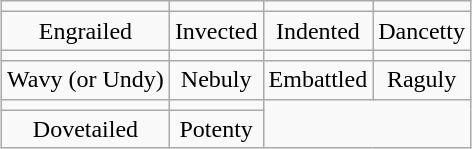<table class="wikitable" style="margin:1em auto;">
<tr>
<td align=center></td>
<td align=center></td>
<td align=center></td>
<td align=center></td>
</tr>
<tr>
<td align=center>Engrailed</td>
<td align=center>Invected</td>
<td align=center>Indented</td>
<td align=center>Dancetty</td>
</tr>
<tr>
<td align=center></td>
<td align=center></td>
<td align=center></td>
<td align=center></td>
</tr>
<tr>
<td align=center>Wavy (or Undy)</td>
<td align=center>Nebuly</td>
<td align=center>Embattled</td>
<td align=center>Raguly</td>
</tr>
<tr>
<td align=center></td>
<td align=center></td>
</tr>
<tr>
<td align=center>Dovetailed</td>
<td align=center>Potenty</td>
</tr>
</table>
